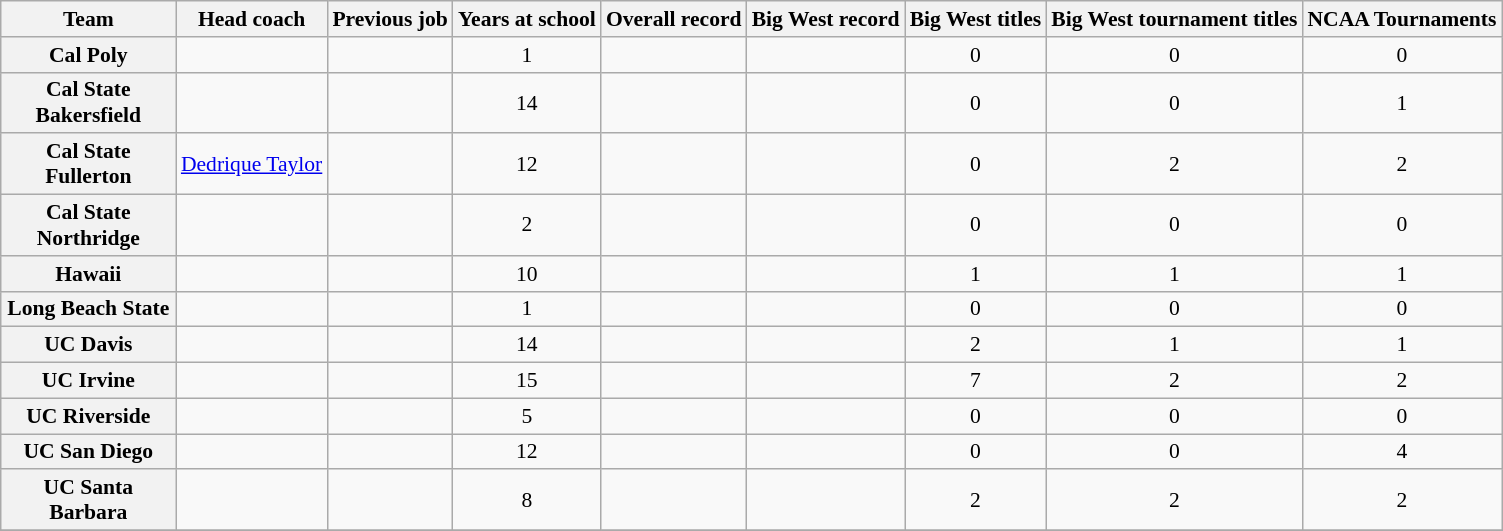<table class="wikitable sortable" style="text-align: center;font-size:90%;">
<tr>
<th width="110">Team</th>
<th>Head coach</th>
<th>Previous job</th>
<th>Years at school</th>
<th>Overall record</th>
<th>Big West record</th>
<th>Big West titles</th>
<th>Big West tournament titles</th>
<th>NCAA Tournaments</th>
</tr>
<tr>
<th style=>Cal Poly</th>
<td></td>
<td></td>
<td>1</td>
<td></td>
<td></td>
<td>0</td>
<td>0</td>
<td>0</td>
</tr>
<tr>
<th style=>Cal State Bakersfield</th>
<td></td>
<td></td>
<td>14</td>
<td></td>
<td></td>
<td>0</td>
<td>0</td>
<td>1</td>
</tr>
<tr>
<th style=>Cal State Fullerton</th>
<td><a href='#'>Dedrique Taylor</a></td>
<td></td>
<td>12</td>
<td></td>
<td></td>
<td>0</td>
<td>2</td>
<td>2</td>
</tr>
<tr>
<th style=>Cal State Northridge</th>
<td></td>
<td></td>
<td>2</td>
<td></td>
<td></td>
<td>0</td>
<td>0</td>
<td>0</td>
</tr>
<tr>
<th style=>Hawaii</th>
<td></td>
<td></td>
<td>10</td>
<td></td>
<td></td>
<td>1</td>
<td>1</td>
<td>1</td>
</tr>
<tr>
<th style=>Long Beach State</th>
<td></td>
<td></td>
<td>1</td>
<td></td>
<td></td>
<td>0</td>
<td>0</td>
<td>0</td>
</tr>
<tr>
<th style=>UC Davis</th>
<td></td>
<td></td>
<td>14</td>
<td></td>
<td></td>
<td>2</td>
<td>1</td>
<td>1</td>
</tr>
<tr>
<th style=>UC Irvine</th>
<td></td>
<td></td>
<td>15</td>
<td></td>
<td></td>
<td>7</td>
<td>2</td>
<td>2</td>
</tr>
<tr>
<th style=>UC Riverside</th>
<td></td>
<td></td>
<td>5</td>
<td></td>
<td></td>
<td>0</td>
<td>0</td>
<td>0</td>
</tr>
<tr>
<th style=>UC San Diego</th>
<td></td>
<td></td>
<td>12</td>
<td></td>
<td></td>
<td>0</td>
<td>0</td>
<td>4</td>
</tr>
<tr>
<th style=>UC Santa Barbara</th>
<td></td>
<td></td>
<td>8</td>
<td></td>
<td></td>
<td>2</td>
<td>2</td>
<td>2</td>
</tr>
<tr>
</tr>
</table>
